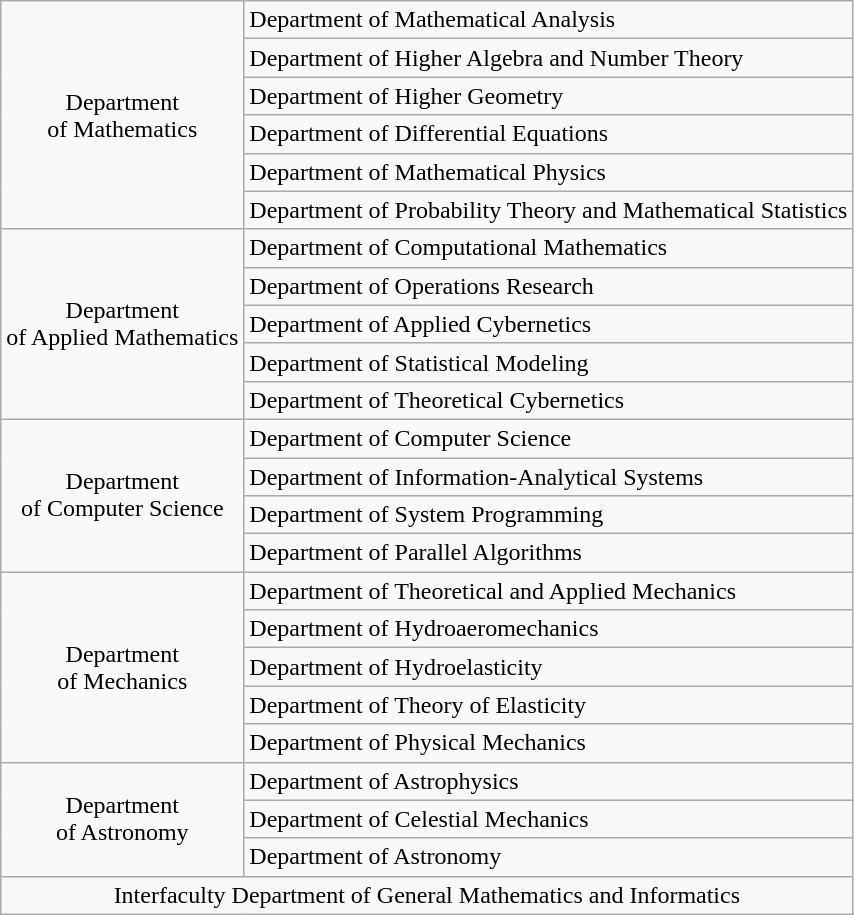<table class=wikitable>
<tr>
<td rowspan=6 align=center>Department<br> of Mathematics</td>
<td>Department of Mathematical Analysis</td>
</tr>
<tr>
<td>Department of Higher Algebra and Number Theory</td>
</tr>
<tr>
<td>Department of Higher Geometry</td>
</tr>
<tr>
<td>Department of Differential Equations</td>
</tr>
<tr>
<td>Department of Mathematical Physics</td>
</tr>
<tr>
<td>Department of Probability Theory and Mathematical Statistics</td>
</tr>
<tr>
<td rowspan=5 align=center>Department<br> of Applied Mathematics</td>
<td>Department of Computational Mathematics</td>
</tr>
<tr>
<td>Department of Operations Research</td>
</tr>
<tr>
<td>Department of Applied Cybernetics</td>
</tr>
<tr>
<td>Department of Statistical Modeling</td>
</tr>
<tr>
<td>Department of Theoretical Cybernetics</td>
</tr>
<tr>
<td rowspan=4 align=center>Department<br> of Computer Science</td>
<td>Department of Computer Science</td>
</tr>
<tr>
<td>Department of Information-Analytical Systems</td>
</tr>
<tr>
<td>Department of System Programming</td>
</tr>
<tr>
<td>Department of Parallel Algorithms</td>
</tr>
<tr>
<td rowspan=5 align=center>Department<br> of Mechanics</td>
<td>Department of Theoretical and Applied Mechanics</td>
</tr>
<tr>
<td>Department of Hydroaeromechanics</td>
</tr>
<tr>
<td>Department of Hydroelasticity</td>
</tr>
<tr>
<td>Department of Theory of Elasticity</td>
</tr>
<tr>
<td>Department of Physical Mechanics</td>
</tr>
<tr>
<td rowspan=3 align=center>Department<br> of Astronomy</td>
<td>Department of Astrophysics</td>
</tr>
<tr>
<td>Department of Celestial Mechanics</td>
</tr>
<tr>
<td>Department of Astronomy</td>
</tr>
<tr>
<td colspan=2 align=center>Interfaculty Department of General Mathematics and Informatics</td>
</tr>
</table>
